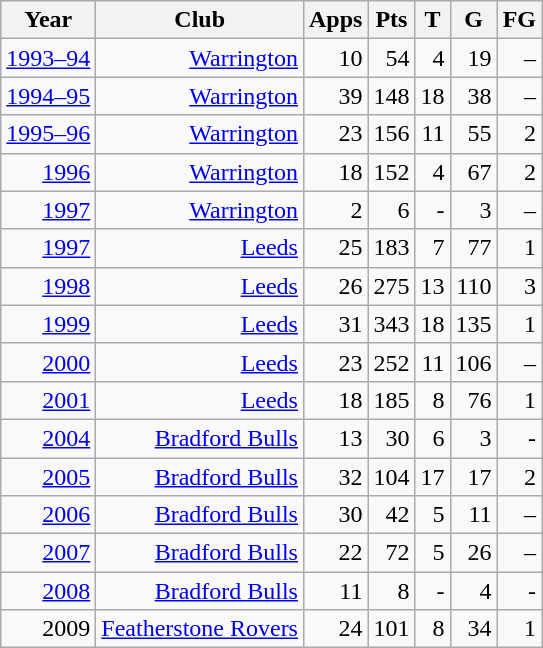<table class="wikitable col1left col2left" style="text-align:right;">
<tr>
<th>Year</th>
<th>Club</th>
<th>Apps</th>
<th>Pts</th>
<th>T</th>
<th>G</th>
<th>FG</th>
</tr>
<tr>
<td><a href='#'>1993–94</a></td>
<td><a href='#'>Warrington</a></td>
<td>10</td>
<td>54</td>
<td>4</td>
<td>19</td>
<td>–</td>
</tr>
<tr>
<td><a href='#'>1994–95</a></td>
<td><a href='#'>Warrington</a></td>
<td>39</td>
<td>148</td>
<td>18</td>
<td>38</td>
<td>–</td>
</tr>
<tr>
<td><a href='#'>1995–96</a></td>
<td><a href='#'>Warrington</a></td>
<td>23</td>
<td>156</td>
<td>11</td>
<td>55</td>
<td>2</td>
</tr>
<tr>
<td><a href='#'>1996</a></td>
<td><a href='#'>Warrington</a></td>
<td>18</td>
<td>152</td>
<td>4</td>
<td>67</td>
<td>2</td>
</tr>
<tr>
<td><a href='#'>1997</a></td>
<td><a href='#'>Warrington</a></td>
<td>2</td>
<td>6</td>
<td>-</td>
<td>3</td>
<td>–</td>
</tr>
<tr>
<td><a href='#'>1997</a></td>
<td><a href='#'>Leeds</a></td>
<td>25</td>
<td>183</td>
<td>7</td>
<td>77</td>
<td>1</td>
</tr>
<tr>
<td><a href='#'>1998</a></td>
<td><a href='#'>Leeds</a></td>
<td>26</td>
<td>275</td>
<td>13</td>
<td>110</td>
<td>3</td>
</tr>
<tr>
<td><a href='#'>1999</a></td>
<td><a href='#'>Leeds</a></td>
<td>31</td>
<td>343</td>
<td>18</td>
<td>135</td>
<td>1</td>
</tr>
<tr>
<td><a href='#'>2000</a></td>
<td><a href='#'>Leeds</a></td>
<td>23</td>
<td>252</td>
<td>11</td>
<td>106</td>
<td>–</td>
</tr>
<tr>
<td><a href='#'>2001</a></td>
<td><a href='#'>Leeds</a></td>
<td>18</td>
<td>185</td>
<td>8</td>
<td>76</td>
<td>1</td>
</tr>
<tr>
<td><a href='#'>2004</a></td>
<td><a href='#'>Bradford Bulls</a></td>
<td>13</td>
<td>30</td>
<td>6</td>
<td>3</td>
<td>-</td>
</tr>
<tr>
<td><a href='#'>2005</a></td>
<td><a href='#'>Bradford Bulls</a></td>
<td>32</td>
<td>104</td>
<td>17</td>
<td>17</td>
<td>2</td>
</tr>
<tr>
<td><a href='#'>2006</a></td>
<td><a href='#'>Bradford Bulls</a></td>
<td>30</td>
<td>42</td>
<td>5</td>
<td>11</td>
<td>–</td>
</tr>
<tr>
<td><a href='#'>2007</a></td>
<td><a href='#'>Bradford Bulls</a></td>
<td>22</td>
<td>72</td>
<td>5</td>
<td>26</td>
<td>–</td>
</tr>
<tr>
<td><a href='#'>2008</a></td>
<td><a href='#'>Bradford Bulls</a></td>
<td>11</td>
<td>8</td>
<td>-</td>
<td>4</td>
<td>-</td>
</tr>
<tr>
<td>2009</td>
<td><a href='#'>Featherstone Rovers</a></td>
<td>24</td>
<td>101</td>
<td>8</td>
<td>34</td>
<td>1</td>
</tr>
</table>
